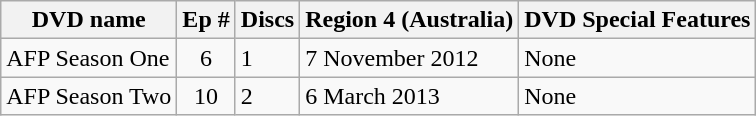<table class="wikitable">
<tr>
<th>DVD name</th>
<th>Ep #</th>
<th>Discs</th>
<th>Region 4 (Australia)</th>
<th>DVD Special Features</th>
</tr>
<tr>
<td>AFP Season One</td>
<td style="text-align:center;">6</td>
<td>1</td>
<td>7 November 2012</td>
<td>None</td>
</tr>
<tr>
<td>AFP Season Two</td>
<td style="text-align:center;">10</td>
<td>2</td>
<td>6 March 2013</td>
<td>None</td>
</tr>
</table>
